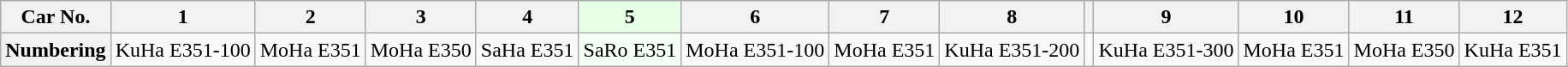<table class="wikitable">
<tr>
<th>Car No.</th>
<th>1</th>
<th>2</th>
<th>3</th>
<th>4</th>
<th style="background: #E6FFE6">5</th>
<th>6</th>
<th>7</th>
<th>8</th>
<th></th>
<th>9</th>
<th>10</th>
<th>11</th>
<th>12</th>
</tr>
<tr>
<th>Numbering</th>
<td>KuHa E351-100</td>
<td>MoHa E351</td>
<td>MoHa E350</td>
<td>SaHa E351</td>
<td style="background: #F5FFF5">SaRo E351</td>
<td>MoHa E351-100</td>
<td>MoHa E351</td>
<td>KuHa E351-200</td>
<td></td>
<td>KuHa E351-300</td>
<td>MoHa E351</td>
<td>MoHa E350</td>
<td>KuHa E351</td>
</tr>
</table>
